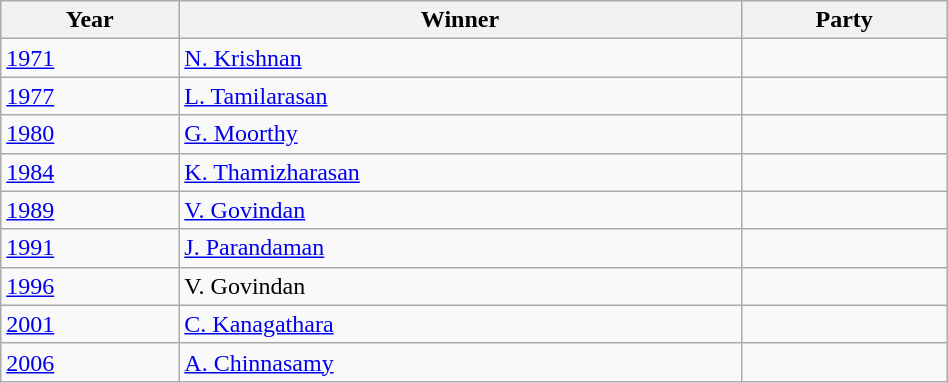<table class="wikitable sortable" width="50%">
<tr>
<th>Year</th>
<th>Winner</th>
<th colspan="2">Party</th>
</tr>
<tr>
<td><a href='#'>1971</a></td>
<td><a href='#'>N. Krishnan</a></td>
<td></td>
</tr>
<tr>
<td><a href='#'>1977</a></td>
<td><a href='#'>L. Tamilarasan</a></td>
<td></td>
</tr>
<tr>
<td><a href='#'>1980</a></td>
<td><a href='#'>G. Moorthy</a></td>
<td></td>
</tr>
<tr>
<td><a href='#'>1984</a></td>
<td><a href='#'>K. Thamizharasan</a></td>
<td></td>
</tr>
<tr>
<td><a href='#'>1989</a></td>
<td><a href='#'>V. Govindan</a></td>
<td></td>
</tr>
<tr>
<td><a href='#'>1991</a></td>
<td><a href='#'>J. Parandaman</a></td>
<td></td>
</tr>
<tr>
<td><a href='#'>1996</a></td>
<td>V. Govindan</td>
<td></td>
</tr>
<tr>
<td><a href='#'>2001</a></td>
<td><a href='#'>C. Kanagathara</a></td>
<td></td>
</tr>
<tr>
<td><a href='#'>2006</a></td>
<td><a href='#'>A. Chinnasamy</a></td>
<td></td>
</tr>
</table>
